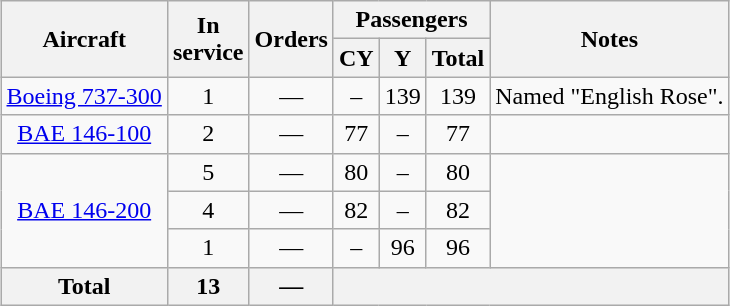<table class="wikitable" style="margin:0.5em auto; text-align:center">
<tr>
<th rowspan=2>Aircraft</th>
<th rowspan=2>In <br> service</th>
<th rowspan=2>Orders</th>
<th colspan=3>Passengers</th>
<th rowspan=2>Notes</th>
</tr>
<tr>
<th><abbr>CY</abbr></th>
<th><abbr>Y</abbr></th>
<th>Total</th>
</tr>
<tr>
<td><a href='#'>Boeing 737-300</a></td>
<td>1</td>
<td>—</td>
<td>–</td>
<td>139</td>
<td>139</td>
<td>Named "English Rose".</td>
</tr>
<tr>
<td><a href='#'>BAE 146-100</a></td>
<td>2</td>
<td>—</td>
<td>77</td>
<td>–</td>
<td>77</td>
<td></td>
</tr>
<tr>
<td rowspan="3"><a href='#'>BAE 146-200</a></td>
<td>5</td>
<td>—</td>
<td>80</td>
<td>–</td>
<td>80</td>
<td rowspan="3"></td>
</tr>
<tr>
<td>4</td>
<td>—</td>
<td>82</td>
<td>–</td>
<td>82</td>
</tr>
<tr>
<td>1</td>
<td>—</td>
<td>–</td>
<td>96</td>
<td>96</td>
</tr>
<tr>
<th>Total</th>
<th>13</th>
<th>—</th>
<th colspan=4></th>
</tr>
</table>
